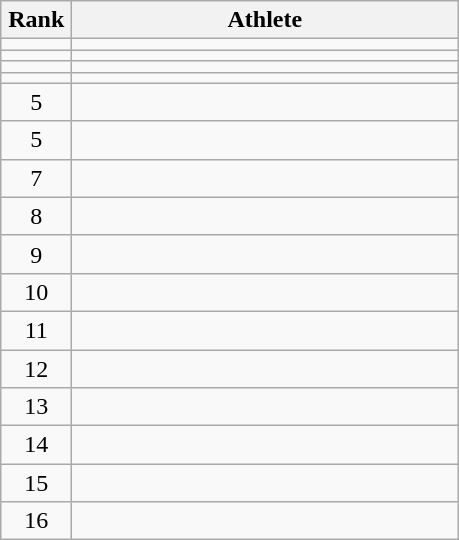<table class="wikitable" style="text-align: center;">
<tr>
<th width=40>Rank</th>
<th width=250>Athlete</th>
</tr>
<tr>
<td></td>
<td align="left"></td>
</tr>
<tr>
<td></td>
<td align="left"></td>
</tr>
<tr>
<td></td>
<td align="left"></td>
</tr>
<tr>
<td></td>
<td align="left"></td>
</tr>
<tr>
<td>5</td>
<td align="left"></td>
</tr>
<tr>
<td>5</td>
<td align="left"></td>
</tr>
<tr>
<td>7</td>
<td align="left"></td>
</tr>
<tr>
<td>8</td>
<td align="left"></td>
</tr>
<tr>
<td>9</td>
<td align="left"></td>
</tr>
<tr>
<td>10</td>
<td align="left"></td>
</tr>
<tr>
<td>11</td>
<td align="left"></td>
</tr>
<tr>
<td>12</td>
<td align="left"></td>
</tr>
<tr>
<td>13</td>
<td align="left"></td>
</tr>
<tr>
<td>14</td>
<td align="left"></td>
</tr>
<tr>
<td>15</td>
<td align="left"></td>
</tr>
<tr>
<td>16</td>
<td align="left"></td>
</tr>
</table>
